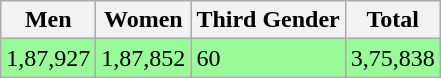<table class="wikitable">
<tr>
<th>Men</th>
<th>Women</th>
<th>Third Gender</th>
<th>Total</th>
</tr>
<tr style="background:#98FB98;">
<td>1,87,927</td>
<td>1,87,852</td>
<td>60</td>
<td>3,75,838</td>
</tr>
</table>
